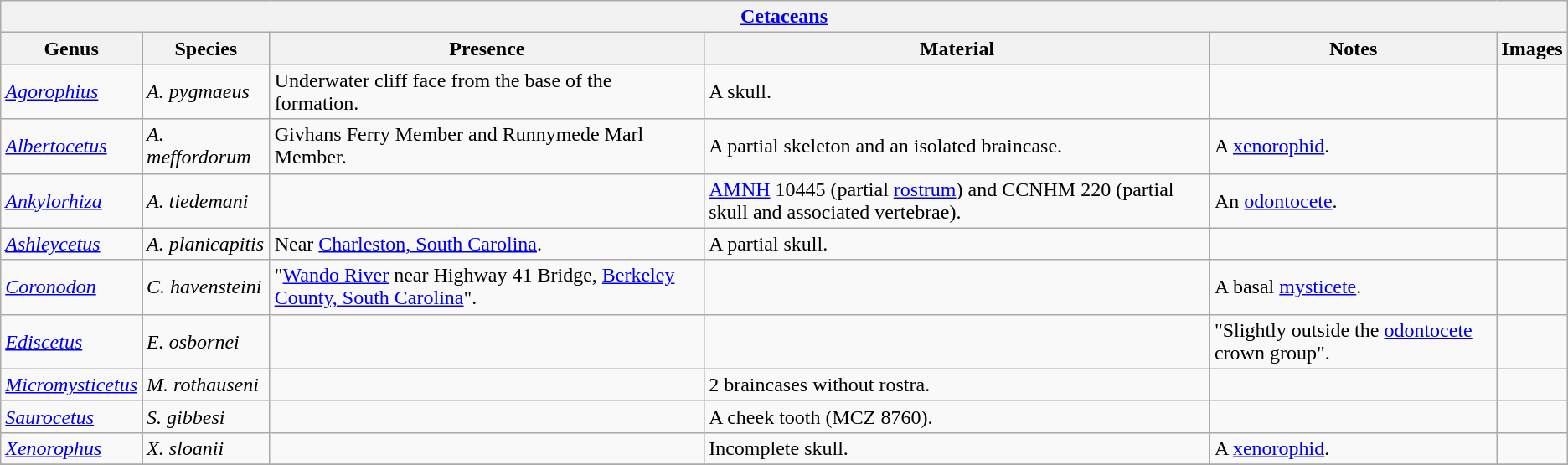<table class="wikitable" align="center">
<tr>
<th colspan="6" align="center"><strong><a href='#'>Cetaceans</a></strong></th>
</tr>
<tr>
<th>Genus</th>
<th>Species</th>
<th>Presence</th>
<th><strong>Material</strong></th>
<th>Notes</th>
<th>Images</th>
</tr>
<tr>
<td><em><a href='#'>Agorophius</a></em></td>
<td><em>A. pygmaeus</em></td>
<td>Underwater cliff face from the base of the formation.</td>
<td>A skull.</td>
<td></td>
<td></td>
</tr>
<tr>
<td><em><a href='#'>Albertocetus</a></em></td>
<td><em>A. meffordorum</em></td>
<td>Givhans Ferry Member and Runnymede Marl Member.</td>
<td>A partial skeleton and an isolated braincase.</td>
<td>A <a href='#'>xenorophid</a>.</td>
<td></td>
</tr>
<tr>
<td><em><a href='#'>Ankylorhiza</a></em></td>
<td><em>A. tiedemani</em></td>
<td></td>
<td><a href='#'>AMNH</a> 10445 (partial <a href='#'>rostrum</a>) and CCNHM 220 (partial skull and associated vertebrae).</td>
<td>An <a href='#'>odontocete</a>.</td>
<td></td>
</tr>
<tr>
<td><em><a href='#'>Ashleycetus</a></em></td>
<td><em>A. planicapitis</em></td>
<td>Near <a href='#'>Charleston, South Carolina</a>.</td>
<td>A partial skull.</td>
<td></td>
<td></td>
</tr>
<tr>
<td><em><a href='#'>Coronodon</a></em></td>
<td><em>C. havensteini</em></td>
<td>"<a href='#'>Wando River</a> near Highway 41 Bridge, <a href='#'>Berkeley County, South Carolina</a>".</td>
<td></td>
<td>A basal <a href='#'>mysticete</a>.</td>
<td></td>
</tr>
<tr>
<td><em><a href='#'>Ediscetus</a></em></td>
<td><em>E. osbornei</em></td>
<td></td>
<td></td>
<td>"Slightly outside the <a href='#'>odontocete</a> crown group".</td>
<td></td>
</tr>
<tr>
<td><em><a href='#'>Micromysticetus</a></em></td>
<td><em>M. rothauseni</em></td>
<td></td>
<td>2 braincases without rostra.</td>
<td></td>
<td></td>
</tr>
<tr>
<td><em><a href='#'>Saurocetus</a></em></td>
<td><em>S. gibbesi</em></td>
<td></td>
<td>A cheek tooth (MCZ 8760).</td>
<td></td>
<td></td>
</tr>
<tr>
<td><em><a href='#'>Xenorophus</a></em></td>
<td><em>X. sloanii</em></td>
<td></td>
<td>Incomplete skull.</td>
<td>A <a href='#'>xenorophid</a>.</td>
<td></td>
</tr>
<tr>
</tr>
</table>
